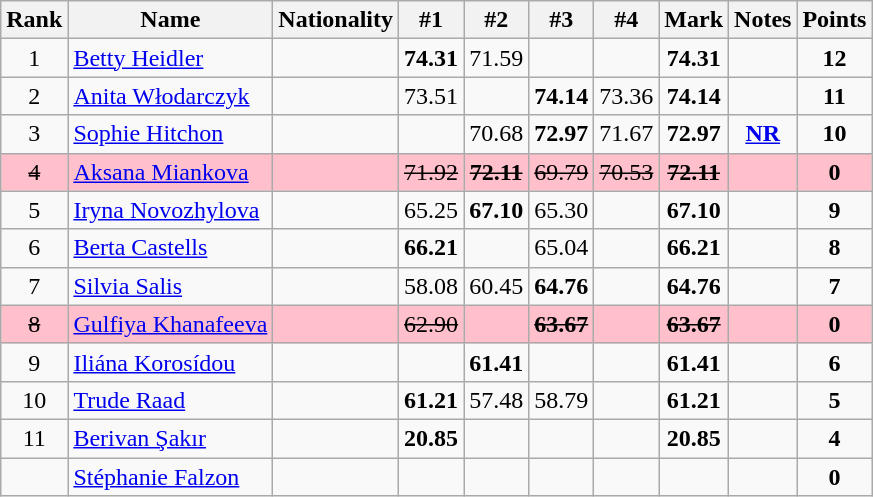<table class="wikitable sortable" style="text-align:center">
<tr>
<th>Rank</th>
<th>Name</th>
<th>Nationality</th>
<th>#1</th>
<th>#2</th>
<th>#3</th>
<th>#4</th>
<th>Mark</th>
<th>Notes</th>
<th>Points</th>
</tr>
<tr>
<td>1</td>
<td align=left><a href='#'>Betty Heidler</a></td>
<td align=left></td>
<td><strong>74.31</strong></td>
<td>71.59</td>
<td></td>
<td></td>
<td><strong>74.31</strong></td>
<td></td>
<td><strong>12</strong></td>
</tr>
<tr>
<td>2</td>
<td align=left><a href='#'>Anita Włodarczyk</a></td>
<td align=left></td>
<td>73.51</td>
<td></td>
<td><strong>74.14</strong></td>
<td>73.36</td>
<td><strong>74.14</strong></td>
<td></td>
<td><strong>11</strong></td>
</tr>
<tr>
<td>3</td>
<td align=left><a href='#'>Sophie Hitchon</a></td>
<td align=left></td>
<td></td>
<td>70.68</td>
<td><strong>72.97</strong></td>
<td>71.67</td>
<td><strong>72.97</strong></td>
<td><strong><a href='#'>NR</a></strong></td>
<td><strong>10</strong></td>
</tr>
<tr bgcolor=pink>
<td><s>4</s></td>
<td align=left><a href='#'>Aksana Miankova</a></td>
<td align=left></td>
<td><s>71.92</s></td>
<td><s><strong>72.11</strong></s></td>
<td><s>69.79</s></td>
<td><s>70.53</s></td>
<td><s><strong>72.11</strong></s></td>
<td></td>
<td><strong>0</strong></td>
</tr>
<tr>
<td>5</td>
<td align=left><a href='#'>Iryna Novozhylova</a></td>
<td align=left></td>
<td>65.25</td>
<td><strong>67.10</strong></td>
<td>65.30</td>
<td></td>
<td><strong>67.10</strong></td>
<td></td>
<td><strong>9</strong></td>
</tr>
<tr>
<td>6</td>
<td align=left><a href='#'>Berta Castells</a></td>
<td align=left></td>
<td><strong>66.21</strong></td>
<td></td>
<td>65.04</td>
<td></td>
<td><strong>66.21</strong></td>
<td></td>
<td><strong>8</strong></td>
</tr>
<tr>
<td>7</td>
<td align=left><a href='#'>Silvia Salis</a></td>
<td align=left></td>
<td>58.08</td>
<td>60.45</td>
<td><strong>64.76</strong></td>
<td></td>
<td><strong>64.76</strong></td>
<td></td>
<td><strong>7</strong></td>
</tr>
<tr bgcolor=pink>
<td><s>8</s></td>
<td align=left><a href='#'>Gulfiya Khanafeeva</a></td>
<td align=left></td>
<td><s>62.90</s></td>
<td><s></s></td>
<td><s><strong>63.67</strong></s></td>
<td></td>
<td><s><strong>63.67</strong></s></td>
<td></td>
<td><strong>0</strong></td>
</tr>
<tr>
<td>9</td>
<td align=left><a href='#'>Iliána Korosídou</a></td>
<td align=left></td>
<td></td>
<td><strong>61.41</strong></td>
<td></td>
<td></td>
<td><strong>61.41</strong></td>
<td></td>
<td><strong>6</strong></td>
</tr>
<tr>
<td>10</td>
<td align=left><a href='#'>Trude Raad</a></td>
<td align=left></td>
<td><strong>61.21</strong></td>
<td>57.48</td>
<td>58.79</td>
<td></td>
<td><strong>61.21</strong></td>
<td></td>
<td><strong>5</strong></td>
</tr>
<tr>
<td>11</td>
<td align=left><a href='#'>Berivan Şakır</a></td>
<td align=left></td>
<td><strong>20.85</strong></td>
<td></td>
<td></td>
<td></td>
<td><strong>20.85</strong></td>
<td></td>
<td><strong>4</strong></td>
</tr>
<tr>
<td></td>
<td align=left><a href='#'>Stéphanie Falzon</a></td>
<td align=left></td>
<td></td>
<td></td>
<td></td>
<td></td>
<td><strong></strong></td>
<td></td>
<td><strong>0</strong></td>
</tr>
</table>
